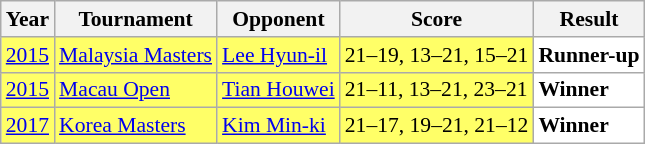<table class="sortable wikitable" style="font-size: 90%;">
<tr>
<th>Year</th>
<th>Tournament</th>
<th>Opponent</th>
<th>Score</th>
<th>Result</th>
</tr>
<tr style="background:#FFFF67">
<td align="center"><a href='#'>2015</a></td>
<td align="left"><a href='#'>Malaysia Masters</a></td>
<td align="left"> <a href='#'>Lee Hyun-il</a></td>
<td align="left">21–19, 13–21, 15–21</td>
<td style="text-align:left; background:white"> <strong>Runner-up</strong></td>
</tr>
<tr style="background:#FFFF67">
<td align="center"><a href='#'>2015</a></td>
<td align="left"><a href='#'>Macau Open</a></td>
<td align="left"> <a href='#'>Tian Houwei</a></td>
<td align="left">21–11, 13–21, 23–21</td>
<td style="text-align:left; background:white"> <strong>Winner</strong></td>
</tr>
<tr style="background:#FFFF67">
<td align="center"><a href='#'>2017</a></td>
<td align="left"><a href='#'>Korea Masters</a></td>
<td align="left"> <a href='#'>Kim Min-ki</a></td>
<td align="left">21–17, 19–21, 21–12</td>
<td style="text-align:left; background:white"> <strong>Winner</strong></td>
</tr>
</table>
